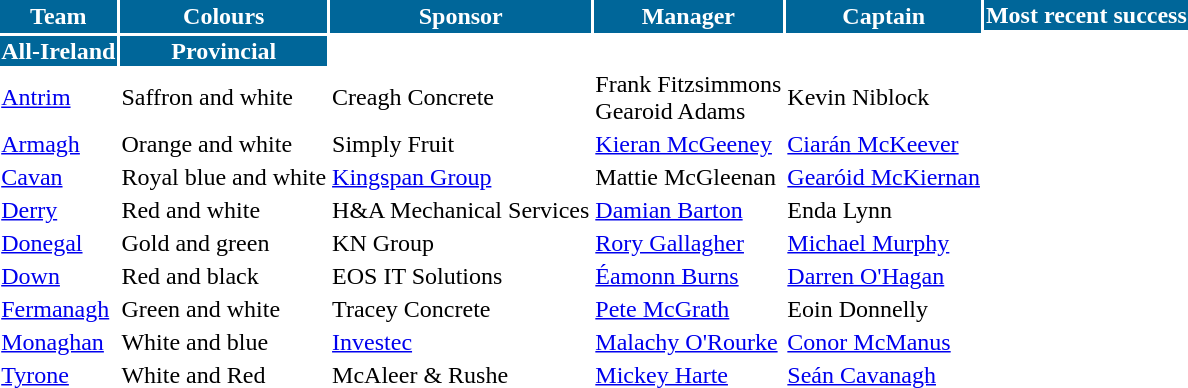<table cellpadding="1" style="margin:1em auto;">
<tr style="background:#069; color:white;">
<th rowspan="2">Team</th>
<th rowspan="2">Colours</th>
<th rowspan="2">Sponsor</th>
<th rowspan="2">Manager</th>
<th rowspan="2">Captain</th>
<th colspan="2">Most recent success</th>
</tr>
<tr>
</tr>
<tr style="background:#069; color:white;">
<th>All-Ireland</th>
<th>Provincial</th>
</tr>
<tr>
<td><a href='#'>Antrim</a></td>
<td> Saffron and white</td>
<td>Creagh Concrete</td>
<td>Frank Fitzsimmons<br>Gearoid Adams</td>
<td>Kevin Niblock</td>
<td></td>
<td></td>
</tr>
<tr>
<td><a href='#'>Armagh</a></td>
<td> Orange and white</td>
<td>Simply Fruit</td>
<td><a href='#'>Kieran McGeeney</a></td>
<td><a href='#'>Ciarán McKeever</a></td>
<td></td>
<td></td>
</tr>
<tr>
<td><a href='#'>Cavan</a></td>
<td> Royal blue and white</td>
<td><a href='#'>Kingspan Group</a></td>
<td>Mattie McGleenan</td>
<td><a href='#'>Gearóid McKiernan</a></td>
<td></td>
<td></td>
</tr>
<tr>
<td><a href='#'>Derry</a></td>
<td> Red and white</td>
<td>H&A Mechanical Services</td>
<td><a href='#'>Damian Barton</a></td>
<td>Enda Lynn</td>
<td></td>
<td></td>
</tr>
<tr>
<td><a href='#'>Donegal</a></td>
<td> Gold and green</td>
<td>KN Group</td>
<td><a href='#'>Rory Gallagher</a></td>
<td><a href='#'>Michael Murphy</a></td>
<td></td>
<td></td>
</tr>
<tr>
<td><a href='#'>Down</a></td>
<td> Red and black</td>
<td>EOS IT Solutions</td>
<td><a href='#'>Éamonn Burns</a></td>
<td><a href='#'>Darren O'Hagan</a></td>
<td></td>
<td></td>
</tr>
<tr>
<td><a href='#'>Fermanagh</a></td>
<td> Green and white</td>
<td>Tracey Concrete</td>
<td><a href='#'>Pete McGrath</a></td>
<td>Eoin Donnelly</td>
<td></td>
<td></td>
</tr>
<tr>
<td><a href='#'>Monaghan</a></td>
<td> White and blue</td>
<td><a href='#'>Investec</a></td>
<td><a href='#'>Malachy O'Rourke</a></td>
<td><a href='#'>Conor McManus</a></td>
<td></td>
<td></td>
</tr>
<tr>
<td><a href='#'>Tyrone</a></td>
<td> White and Red</td>
<td>McAleer & Rushe</td>
<td><a href='#'>Mickey Harte</a></td>
<td><a href='#'>Seán Cavanagh</a></td>
<td></td>
<td></td>
</tr>
</table>
